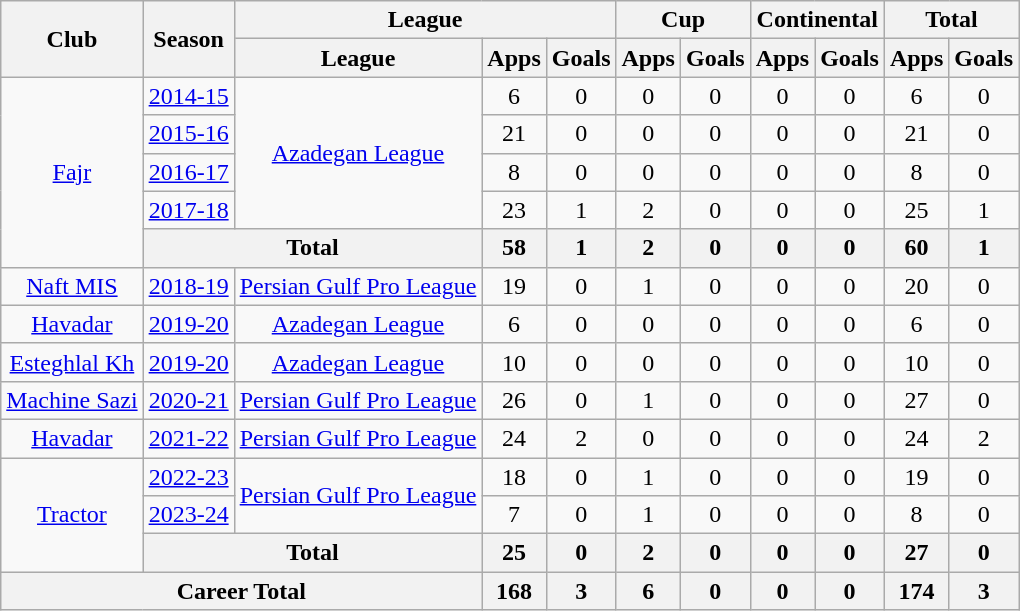<table class="wikitable"style="text-align:center;">
<tr>
<th rowspan=2>Club</th>
<th rowspan=2>Season</th>
<th colspan=3>League</th>
<th colspan=2>Cup</th>
<th colspan=2>Continental</th>
<th colspan=2>Total</th>
</tr>
<tr>
<th>League</th>
<th>Apps</th>
<th>Goals</th>
<th>Apps</th>
<th>Goals</th>
<th>Apps</th>
<th>Goals</th>
<th>Apps</th>
<th>Goals</th>
</tr>
<tr>
<td rowspan="5"><a href='#'>Fajr</a></td>
<td><a href='#'>2014-15</a></td>
<td rowspan="4"><a href='#'>Azadegan League</a></td>
<td>6</td>
<td>0</td>
<td>0</td>
<td>0</td>
<td>0</td>
<td>0</td>
<td>6</td>
<td>0</td>
</tr>
<tr>
<td><a href='#'>2015-16</a></td>
<td>21</td>
<td>0</td>
<td>0</td>
<td>0</td>
<td>0</td>
<td>0</td>
<td>21</td>
<td>0</td>
</tr>
<tr>
<td><a href='#'>2016-17</a></td>
<td>8</td>
<td>0</td>
<td>0</td>
<td>0</td>
<td>0</td>
<td>0</td>
<td>8</td>
<td>0</td>
</tr>
<tr>
<td><a href='#'>2017-18</a></td>
<td>23</td>
<td>1</td>
<td>2</td>
<td>0</td>
<td>0</td>
<td>0</td>
<td>25</td>
<td>1</td>
</tr>
<tr>
<th colspan=2>Total</th>
<th>58</th>
<th>1</th>
<th>2</th>
<th>0</th>
<th>0</th>
<th>0</th>
<th>60</th>
<th>1</th>
</tr>
<tr>
<td><a href='#'>Naft MIS</a></td>
<td><a href='#'>2018-19</a></td>
<td><a href='#'>Persian Gulf Pro League</a></td>
<td>19</td>
<td>0</td>
<td>1</td>
<td>0</td>
<td>0</td>
<td>0</td>
<td>20</td>
<td>0</td>
</tr>
<tr>
<td><a href='#'>Havadar</a></td>
<td><a href='#'>2019-20</a></td>
<td><a href='#'>Azadegan League</a></td>
<td>6</td>
<td>0</td>
<td>0</td>
<td>0</td>
<td>0</td>
<td>0</td>
<td>6</td>
<td>0</td>
</tr>
<tr>
<td><a href='#'>Esteghlal Kh</a></td>
<td><a href='#'>2019-20</a></td>
<td><a href='#'>Azadegan League</a></td>
<td>10</td>
<td>0</td>
<td>0</td>
<td>0</td>
<td>0</td>
<td>0</td>
<td>10</td>
<td>0</td>
</tr>
<tr>
<td><a href='#'>Machine Sazi</a></td>
<td><a href='#'>2020-21</a></td>
<td><a href='#'>Persian Gulf Pro League</a></td>
<td>26</td>
<td>0</td>
<td>1</td>
<td>0</td>
<td>0</td>
<td>0</td>
<td>27</td>
<td>0</td>
</tr>
<tr>
<td><a href='#'>Havadar</a></td>
<td><a href='#'>2021-22</a></td>
<td><a href='#'>Persian Gulf Pro League</a></td>
<td>24</td>
<td>2</td>
<td>0</td>
<td>0</td>
<td>0</td>
<td>0</td>
<td>24</td>
<td>2</td>
</tr>
<tr>
<td rowspan="3"><a href='#'>Tractor</a></td>
<td><a href='#'>2022-23</a></td>
<td rowspan="2"><a href='#'>Persian Gulf Pro League</a></td>
<td>18</td>
<td>0</td>
<td>1</td>
<td>0</td>
<td>0</td>
<td>0</td>
<td>19</td>
<td>0</td>
</tr>
<tr>
<td><a href='#'>2023-24</a></td>
<td>7</td>
<td>0</td>
<td>1</td>
<td>0</td>
<td>0</td>
<td>0</td>
<td>8</td>
<td>0</td>
</tr>
<tr>
<th colspan=2>Total</th>
<th>25</th>
<th>0</th>
<th>2</th>
<th>0</th>
<th>0</th>
<th>0</th>
<th>27</th>
<th>0</th>
</tr>
<tr>
<th colspan=3>Career Total</th>
<th>168</th>
<th>3</th>
<th>6</th>
<th>0</th>
<th>0</th>
<th>0</th>
<th>174</th>
<th>3</th>
</tr>
</table>
